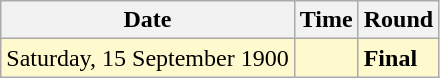<table class="wikitable">
<tr>
<th>Date</th>
<th>Time</th>
<th>Round</th>
</tr>
<tr style=background:lemonchiffon>
<td>Saturday, 15 September 1900</td>
<td></td>
<td><strong>Final</strong></td>
</tr>
</table>
